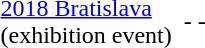<table>
<tr>
<td><a href='#'>2018 Bratislava</a><br>(exhibition event)</td>
<td></td>
<td>-</td>
<td>-</td>
</tr>
</table>
